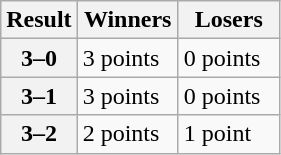<table class="wikitable">
<tr>
<th width=10px>Result</th>
<th width=60px>Winners</th>
<th width=60px>Losers</th>
</tr>
<tr>
<th>3–0</th>
<td>3 points</td>
<td>0 points</td>
</tr>
<tr>
<th>3–1</th>
<td>3 points</td>
<td>0 points</td>
</tr>
<tr>
<th>3–2</th>
<td>2 points</td>
<td>1 point</td>
</tr>
</table>
